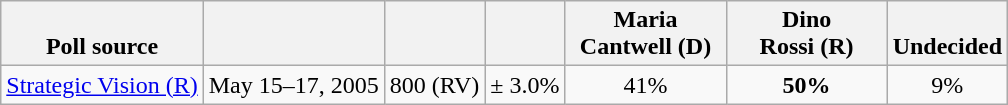<table class="wikitable" style="text-align:center">
<tr valign= bottom>
<th>Poll source</th>
<th></th>
<th></th>
<th></th>
<th style="width:100px;">Maria<br>Cantwell (D)</th>
<th style="width:100px;">Dino<br>Rossi (R)</th>
<th>Undecided</th>
</tr>
<tr>
<td align=left><a href='#'>Strategic Vision (R)</a></td>
<td>May 15–17, 2005</td>
<td>800 (RV)</td>
<td>± 3.0%</td>
<td>41%</td>
<td><strong>50%</strong></td>
<td>9%</td>
</tr>
</table>
